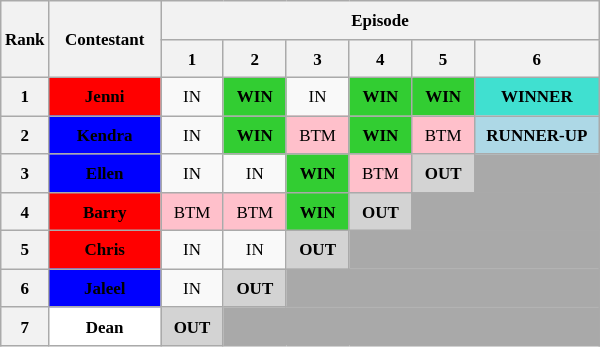<table class="wikitable" style="text-align: center; font-size: 8.5pt; line-height:20px; width:400px;">
<tr>
<th rowspan=2>Rank</th>
<th rowspan=2 width=20%>Contestant</th>
<th colspan=6>Episode</th>
</tr>
<tr>
<th width=11.43%>1</th>
<th width=11.43%>2</th>
<th width=11.43%>3</th>
<th width=11.43%>4</th>
<th width=11.43%>5</th>
<th width=22.86%>6</th>
</tr>
<tr>
<th>1</th>
<td style="background:red"><span><strong>Jenni</strong></span></td>
<td>IN</td>
<td style="background:limegreen;"><strong>WIN</strong></td>
<td>IN</td>
<td style="background:limegreen;"><strong>WIN</strong></td>
<td style="background:limegreen;"><strong>WIN</strong></td>
<td style="background:turquoise;"><strong>WINNER</strong></td>
</tr>
<tr>
<th>2</th>
<td style="background:blue"><span><strong>Kendra</strong></span></td>
<td>IN</td>
<td style="background:limegreen;"><strong>WIN</strong></td>
<td style="background:pink;">BTM</td>
<td style="background:limegreen;"><strong>WIN</strong></td>
<td style="background:pink;">BTM</td>
<td style="background:lightblue;"><strong>RUNNER-UP</strong></td>
</tr>
<tr>
<th>3</th>
<td style="background:blue"><span><strong>Ellen</strong></span></td>
<td>IN</td>
<td>IN</td>
<td style="background:limegreen;"><strong>WIN</strong></td>
<td style="background:pink;">BTM</td>
<td style="background:lightgray;"><strong>OUT</strong></td>
<td colspan="8" style="background:darkgrey;"></td>
</tr>
<tr>
<th>4</th>
<td style="background:red"><span><strong>Barry</strong></span></td>
<td style="background:pink;">BTM</td>
<td style="background:pink;">BTM</td>
<td style="background:limegreen;"><strong>WIN</strong></td>
<td style="background:lightgray;"><strong>OUT</strong></td>
<td colspan="8" style="background:darkgrey;"></td>
</tr>
<tr>
<th>5</th>
<td style="background:red"><span><strong>Chris</strong></span></td>
<td>IN</td>
<td>IN</td>
<td style="background:lightgray;"><strong>OUT</strong></td>
<td colspan="10" style="background:darkgrey;"></td>
</tr>
<tr>
<th>6</th>
<td style="background:blue"><span><strong>Jaleel</strong></span></td>
<td>IN</td>
<td style="background:lightgray;"><strong>OUT</strong></td>
<td colspan="10" style="background:darkgrey;"></td>
</tr>
<tr>
<th>7</th>
<td style="background:white"><span><strong>Dean</strong></span></td>
<td style="background:lightgray;"><strong>OUT</strong></td>
<td colspan="10" style="background:darkgrey;"></td>
</tr>
</table>
